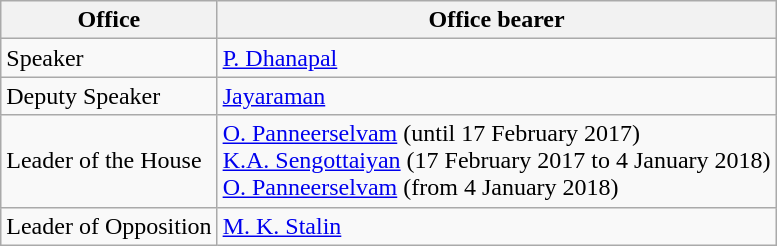<table class="wikitable">
<tr>
<th>Office</th>
<th>Office bearer</th>
</tr>
<tr>
<td>Speaker</td>
<td><a href='#'>P. Dhanapal</a></td>
</tr>
<tr>
<td>Deputy Speaker</td>
<td><a href='#'>Jayaraman</a></td>
</tr>
<tr>
<td>Leader of the House</td>
<td><a href='#'>O. Panneerselvam</a> (until 17 February 2017)<br><a href='#'>K.A. Sengottaiyan</a> (17 February 2017 to 4 January 2018)<br><a href='#'>O. Panneerselvam</a> (from 4 January 2018)</td>
</tr>
<tr>
<td>Leader of Opposition</td>
<td><a href='#'>M. K. Stalin</a></td>
</tr>
</table>
